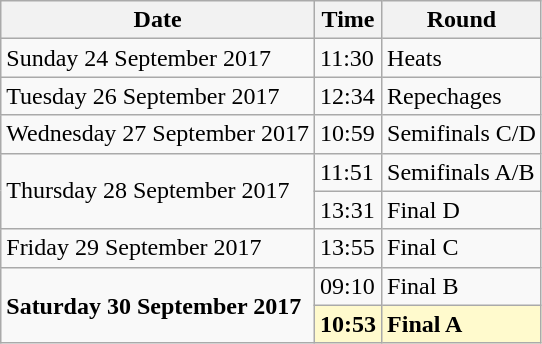<table class="wikitable">
<tr>
<th>Date</th>
<th>Time</th>
<th>Round</th>
</tr>
<tr>
<td>Sunday 24 September 2017</td>
<td>11:30</td>
<td>Heats</td>
</tr>
<tr>
<td>Tuesday 26 September 2017</td>
<td>12:34</td>
<td>Repechages</td>
</tr>
<tr>
<td>Wednesday 27 September 2017</td>
<td>10:59</td>
<td>Semifinals C/D</td>
</tr>
<tr>
<td rowspan=2>Thursday 28 September 2017</td>
<td>11:51</td>
<td>Semifinals A/B</td>
</tr>
<tr>
<td>13:31</td>
<td>Final D</td>
</tr>
<tr>
<td>Friday 29 September 2017</td>
<td>13:55</td>
<td>Final C</td>
</tr>
<tr>
<td rowspan=2><strong>Saturday 30 September 2017</strong></td>
<td>09:10</td>
<td>Final B</td>
</tr>
<tr>
<td style=background:lemonchiffon><strong>10:53</strong></td>
<td style=background:lemonchiffon><strong>Final A</strong></td>
</tr>
</table>
